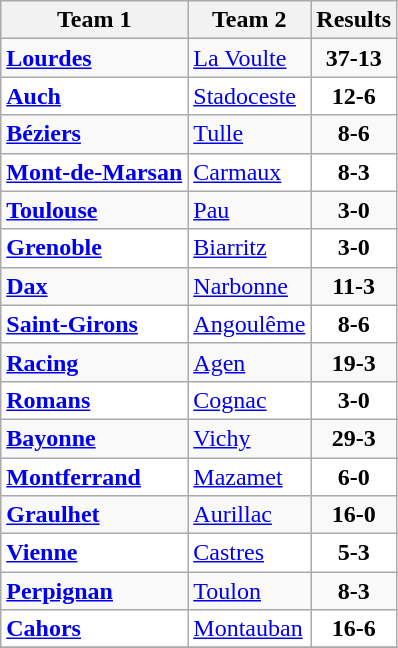<table class="wikitable">
<tr>
<th>Team 1</th>
<th>Team 2</th>
<th>Results</th>
</tr>
<tr>
<td><strong><a href='#'>Lourdes</a></strong></td>
<td><a href='#'>La Voulte</a></td>
<td align="center"><strong>37-13</strong></td>
</tr>
<tr bgcolor="white">
<td><strong><a href='#'>Auch</a></strong></td>
<td><a href='#'>Stadoceste</a></td>
<td align="center"><strong>12-6</strong></td>
</tr>
<tr>
<td><strong><a href='#'>Béziers</a></strong></td>
<td><a href='#'>Tulle</a></td>
<td align="center"><strong>8-6</strong></td>
</tr>
<tr bgcolor="white">
<td><strong><a href='#'>Mont-de-Marsan</a></strong></td>
<td><a href='#'>Carmaux</a></td>
<td align="center"><strong>8-3</strong></td>
</tr>
<tr>
<td><strong><a href='#'>Toulouse</a></strong></td>
<td><a href='#'>Pau</a></td>
<td align="center"><strong>3-0</strong></td>
</tr>
<tr bgcolor="white">
<td><strong><a href='#'>Grenoble</a></strong></td>
<td><a href='#'>Biarritz</a></td>
<td align="center"><strong>3-0</strong></td>
</tr>
<tr>
<td><strong><a href='#'>Dax</a> </strong></td>
<td><a href='#'>Narbonne</a></td>
<td align="center"><strong>11-3</strong></td>
</tr>
<tr bgcolor="white">
<td><strong><a href='#'>Saint-Girons</a></strong></td>
<td><a href='#'>Angoulême</a></td>
<td align="center"><strong>8-6</strong></td>
</tr>
<tr>
<td><strong><a href='#'>Racing</a></strong></td>
<td><a href='#'>Agen</a></td>
<td align="center"><strong>19-3</strong></td>
</tr>
<tr bgcolor="white">
<td><strong><a href='#'>Romans</a> </strong></td>
<td><a href='#'>Cognac</a></td>
<td align="center"><strong>3-0</strong></td>
</tr>
<tr>
<td><strong><a href='#'>Bayonne</a></strong></td>
<td><a href='#'>Vichy</a></td>
<td align="center"><strong>29-3</strong></td>
</tr>
<tr bgcolor="white">
<td><strong><a href='#'>Montferrand</a></strong></td>
<td><a href='#'>Mazamet</a></td>
<td align="center"><strong>6-0</strong></td>
</tr>
<tr>
<td><strong><a href='#'>Graulhet</a></strong></td>
<td><a href='#'>Aurillac</a></td>
<td align="center"><strong>16-0</strong></td>
</tr>
<tr bgcolor="white">
<td><strong><a href='#'>Vienne</a></strong></td>
<td><a href='#'>Castres</a></td>
<td align="center"><strong>5-3</strong></td>
</tr>
<tr>
<td><strong><a href='#'>Perpignan</a></strong></td>
<td><a href='#'>Toulon</a></td>
<td align="center"><strong>8-3</strong></td>
</tr>
<tr bgcolor="white">
<td><strong><a href='#'>Cahors</a></strong></td>
<td><a href='#'>Montauban</a></td>
<td align="center"><strong>16-6</strong></td>
</tr>
<tr>
</tr>
</table>
